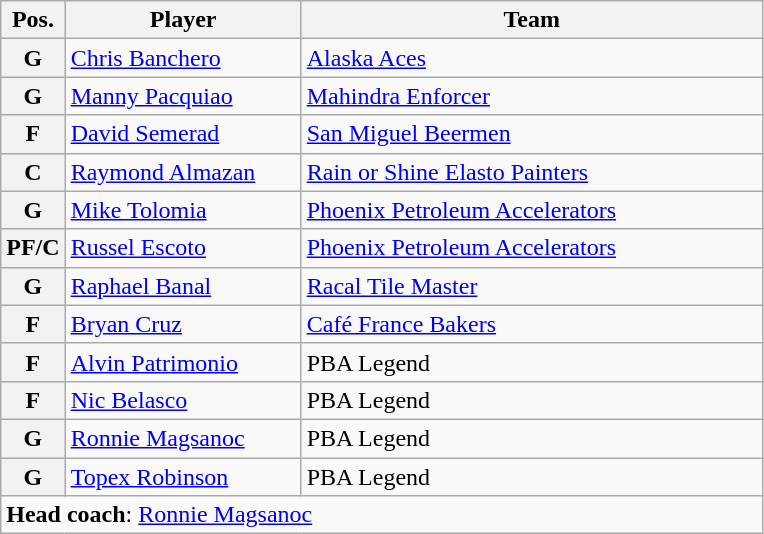<table class="wikitable">
<tr>
<th>Pos.</th>
<th style="width:150px;">Player</th>
<th width=300px>Team</th>
</tr>
<tr>
<th>G</th>
<td><a href='#'>Chris Banchero</a></td>
<td><a href='#'>Alaska Aces</a></td>
</tr>
<tr>
<th>G</th>
<td><a href='#'>Manny Pacquiao</a></td>
<td><a href='#'>Mahindra Enforcer</a></td>
</tr>
<tr>
<th>F</th>
<td><a href='#'>David Semerad</a></td>
<td><a href='#'>San Miguel Beermen</a></td>
</tr>
<tr>
<th>C</th>
<td><a href='#'>Raymond Almazan</a></td>
<td><a href='#'>Rain or Shine Elasto Painters</a></td>
</tr>
<tr>
<th>G</th>
<td><a href='#'>Mike Tolomia</a></td>
<td><a href='#'>Phoenix Petroleum Accelerators</a></td>
</tr>
<tr>
<th>PF/C</th>
<td><a href='#'>Russel Escoto</a></td>
<td><a href='#'>Phoenix Petroleum Accelerators</a></td>
</tr>
<tr>
<th>G</th>
<td><a href='#'>Raphael Banal</a></td>
<td><a href='#'>Racal Tile Master</a></td>
</tr>
<tr>
<th>F</th>
<td><a href='#'>Bryan Cruz</a></td>
<td><a href='#'>Café France Bakers</a></td>
</tr>
<tr>
<th>F</th>
<td><a href='#'>Alvin Patrimonio</a></td>
<td>PBA Legend</td>
</tr>
<tr>
<th>F</th>
<td><a href='#'>Nic Belasco</a></td>
<td>PBA Legend</td>
</tr>
<tr>
<th>G</th>
<td><a href='#'>Ronnie Magsanoc</a></td>
<td>PBA Legend</td>
</tr>
<tr>
<th>G</th>
<td><a href='#'>Topex Robinson</a></td>
<td>PBA Legend</td>
</tr>
<tr>
<td colspan="5"><strong>Head coach</strong>: <a href='#'>Ronnie Magsanoc</a></td>
</tr>
</table>
